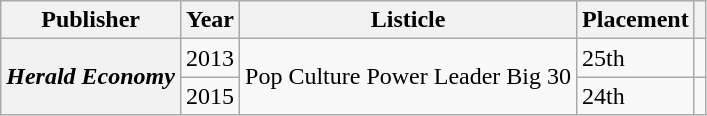<table class="wikitable plainrowheaders sortable" style="text-align:left">
<tr>
<th scope="col">Publisher</th>
<th scope="col">Year</th>
<th scope="col">Listicle</th>
<th scope="col">Placement</th>
<th scope="col" class="unsortable"></th>
</tr>
<tr>
<th rowspan="2" scope="row"><em>Herald Economy</em></th>
<td>2013</td>
<td rowspan="2">Pop Culture Power Leader Big 30</td>
<td>25th</td>
<td></td>
</tr>
<tr>
<td>2015</td>
<td>24th</td>
<td></td>
</tr>
</table>
